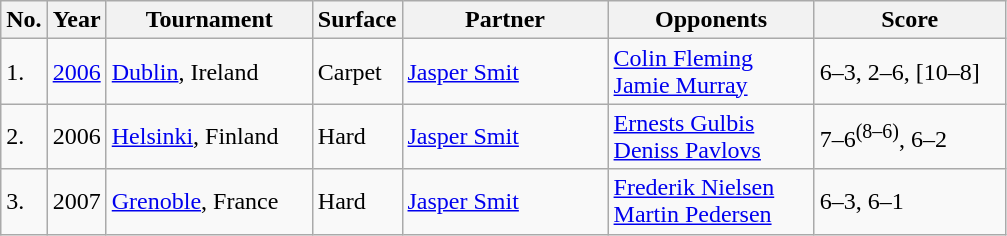<table class="sortable wikitable">
<tr>
<th style="width:20px" class="unsortable">No.</th>
<th>Year</th>
<th style="width:130px">Tournament</th>
<th style="width:50px">Surface</th>
<th style="width:130px">Partner</th>
<th style="width:130px">Opponents</th>
<th style="width:120px" class="unsortable">Score</th>
</tr>
<tr>
<td>1.</td>
<td><a href='#'>2006</a></td>
<td><a href='#'>Dublin</a>, Ireland</td>
<td>Carpet</td>
<td> <a href='#'>Jasper Smit</a></td>
<td> <a href='#'>Colin Fleming</a><br> <a href='#'>Jamie Murray</a></td>
<td>6–3, 2–6, [10–8]</td>
</tr>
<tr>
<td>2.</td>
<td>2006</td>
<td><a href='#'>Helsinki</a>, Finland</td>
<td>Hard</td>
<td> <a href='#'>Jasper Smit</a></td>
<td> <a href='#'>Ernests Gulbis</a><br> <a href='#'>Deniss Pavlovs</a></td>
<td>7–6<sup>(8–6)</sup>, 6–2</td>
</tr>
<tr>
<td>3.</td>
<td>2007</td>
<td><a href='#'>Grenoble</a>, France</td>
<td>Hard</td>
<td> <a href='#'>Jasper Smit</a></td>
<td> <a href='#'>Frederik Nielsen</a><br> <a href='#'>Martin Pedersen</a></td>
<td>6–3, 6–1</td>
</tr>
</table>
